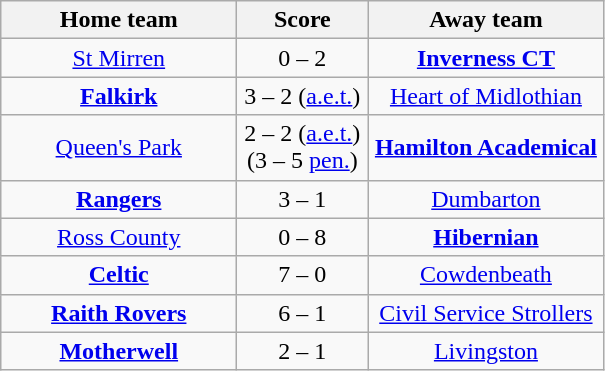<table class="wikitable" style="text-align: center">
<tr>
<th width=150>Home team</th>
<th width=80>Score</th>
<th width=150>Away team</th>
</tr>
<tr>
<td><a href='#'>St Mirren</a></td>
<td>0 – 2</td>
<td><strong><a href='#'>Inverness CT</a></strong></td>
</tr>
<tr>
<td><strong><a href='#'>Falkirk</a></strong></td>
<td>3 – 2 (<a href='#'>a.e.t.</a>)</td>
<td><a href='#'>Heart of Midlothian</a></td>
</tr>
<tr>
<td><a href='#'>Queen's Park</a></td>
<td>2 – 2 (<a href='#'>a.e.t.</a>)<br> (3 – 5 <a href='#'>pen.</a>)</td>
<td><strong><a href='#'>Hamilton Academical</a></strong></td>
</tr>
<tr>
<td><strong><a href='#'>Rangers</a></strong></td>
<td>3 – 1</td>
<td><a href='#'>Dumbarton</a></td>
</tr>
<tr>
<td><a href='#'>Ross County</a></td>
<td>0 – 8</td>
<td><strong><a href='#'>Hibernian</a></strong></td>
</tr>
<tr>
<td><strong><a href='#'>Celtic</a></strong></td>
<td>7 – 0</td>
<td><a href='#'>Cowdenbeath</a></td>
</tr>
<tr>
<td><strong><a href='#'>Raith Rovers</a></strong></td>
<td>6 – 1</td>
<td><a href='#'>Civil Service Strollers</a></td>
</tr>
<tr>
<td><strong><a href='#'>Motherwell</a></strong></td>
<td>2 – 1</td>
<td><a href='#'>Livingston</a></td>
</tr>
</table>
